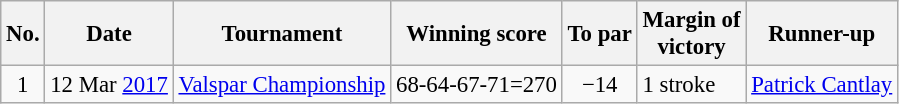<table class="wikitable" style="font-size:95%;">
<tr>
<th>No.</th>
<th>Date</th>
<th>Tournament</th>
<th>Winning score</th>
<th>To par</th>
<th>Margin of<br>victory</th>
<th>Runner-up</th>
</tr>
<tr>
<td align=center>1</td>
<td align=right>12 Mar <a href='#'>2017</a></td>
<td><a href='#'>Valspar Championship</a></td>
<td>68-64-67-71=270</td>
<td align=center>−14</td>
<td>1 stroke</td>
<td> <a href='#'>Patrick Cantlay</a></td>
</tr>
</table>
